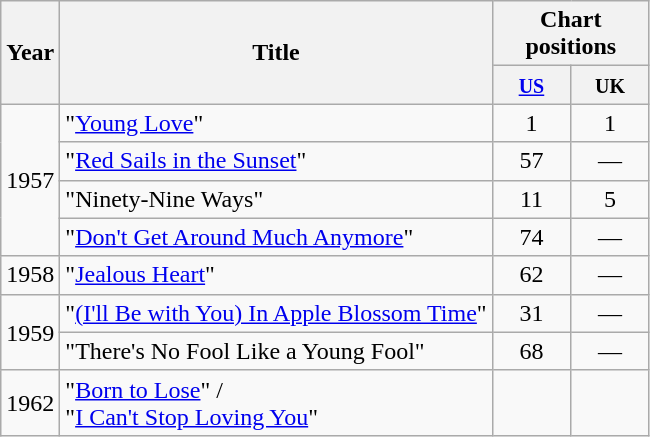<table class="wikitable">
<tr>
<th rowspan="2">Year</th>
<th rowspan="2">Title</th>
<th colspan="2">Chart positions</th>
</tr>
<tr>
<th style="width:45px;"><small><a href='#'>US</a></small></th>
<th style="width:45px;"><small>UK</small></th>
</tr>
<tr>
<td rowspan="4">1957</td>
<td>"<a href='#'>Young Love</a>"</td>
<td style="text-align:center;">1</td>
<td style="text-align:center;">1</td>
</tr>
<tr>
<td>"<a href='#'>Red Sails in the Sunset</a>"</td>
<td style="text-align:center;">57</td>
<td style="text-align:center;">—</td>
</tr>
<tr>
<td>"Ninety-Nine Ways"</td>
<td style="text-align:center;">11</td>
<td style="text-align:center;">5</td>
</tr>
<tr>
<td>"<a href='#'>Don't Get Around Much Anymore</a>"</td>
<td style="text-align:center;">74</td>
<td style="text-align:center;">—</td>
</tr>
<tr>
<td>1958</td>
<td>"<a href='#'>Jealous Heart</a>"</td>
<td style="text-align:center;">62</td>
<td style="text-align:center;">—</td>
</tr>
<tr>
<td rowspan="2">1959</td>
<td>"<a href='#'>(I'll Be with You) In Apple Blossom Time</a>"</td>
<td style="text-align:center;">31</td>
<td style="text-align:center;">—</td>
</tr>
<tr>
<td>"There's No Fool Like a Young Fool"</td>
<td style="text-align:center;">68</td>
<td style="text-align:center;">—</td>
</tr>
<tr>
<td rowspan="2">1962</td>
<td>"<a href='#'>Born to Lose</a>" /<br>"<a href='#'>I Can't Stop Loving You</a>"</td>
<td style="text-align:center;"></td>
<td style="text-align:center;"></td>
</tr>
</table>
